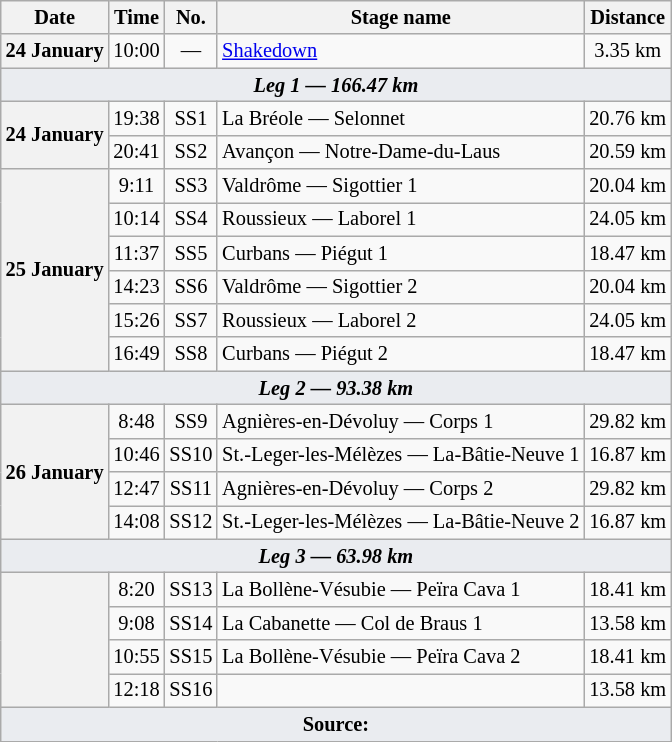<table class="wikitable" style="font-size: 85%;">
<tr>
<th>Date</th>
<th>Time</th>
<th>No.</th>
<th>Stage name</th>
<th>Distance</th>
</tr>
<tr>
<th rowspan="1">24 January</th>
<td align="center">10:00</td>
<td align="center">—</td>
<td><a href='#'>Shakedown</a></td>
<td align="center">3.35 km</td>
</tr>
<tr>
<td style="background-color:#EAECF0; text-align:center" colspan="5"><strong><em>Leg 1 — 166.47 km</em></strong></td>
</tr>
<tr>
<th rowspan="2">24 January</th>
<td align="center">19:38</td>
<td align="center">SS1</td>
<td>La Bréole — Selonnet</td>
<td align="center">20.76 km</td>
</tr>
<tr>
<td align="center">20:41</td>
<td align="center">SS2</td>
<td>Avançon — Notre-Dame-du-Laus</td>
<td align="center">20.59 km</td>
</tr>
<tr>
<th rowspan="6">25 January</th>
<td align="center">9:11</td>
<td align="center">SS3</td>
<td>Valdrôme — Sigottier 1</td>
<td align="center">20.04 km</td>
</tr>
<tr>
<td align="center">10:14</td>
<td align="center">SS4</td>
<td>Roussieux — Laborel 1</td>
<td align="center">24.05 km</td>
</tr>
<tr>
<td align="center">11:37</td>
<td align="center">SS5</td>
<td>Curbans — Piégut 1</td>
<td align="center">18.47 km</td>
</tr>
<tr>
<td align="center">14:23</td>
<td align="center">SS6</td>
<td>Valdrôme — Sigottier 2</td>
<td align="center">20.04 km</td>
</tr>
<tr>
<td align="center">15:26</td>
<td align="center">SS7</td>
<td>Roussieux — Laborel 2</td>
<td align="center">24.05 km</td>
</tr>
<tr>
<td align="center">16:49</td>
<td align="center">SS8</td>
<td>Curbans — Piégut 2</td>
<td align="center">18.47 km</td>
</tr>
<tr>
<td style="background-color:#EAECF0; text-align:center" colspan="5"><strong><em>Leg 2 — 93.38 km</em></strong></td>
</tr>
<tr>
<th rowspan="4">26 January</th>
<td align="center">8:48</td>
<td align="center">SS9</td>
<td>Agnières-en-Dévoluy — Corps 1</td>
<td align="center">29.82 km</td>
</tr>
<tr>
<td align="center">10:46</td>
<td align="center">SS10</td>
<td>St.-Leger-les-Mélèzes — La-Bâtie-Neuve 1</td>
<td align="center">16.87 km</td>
</tr>
<tr>
<td align="center">12:47</td>
<td align="center">SS11</td>
<td>Agnières-en-Dévoluy — Corps 2</td>
<td align="center">29.82 km</td>
</tr>
<tr>
<td align="center">14:08</td>
<td align="center">SS12</td>
<td>St.-Leger-les-Mélèzes — La-Bâtie-Neuve 2</td>
<td align="center">16.87 km</td>
</tr>
<tr>
<td style="background-color:#EAECF0; text-align:center" colspan="5"><strong><em>Leg 3 — 63.98 km</em></strong></td>
</tr>
<tr>
<th rowspan="4"></th>
<td align="center">8:20</td>
<td align="center">SS13</td>
<td>La Bollène-Vésubie — Peïra Cava 1</td>
<td align="center">18.41 km</td>
</tr>
<tr>
<td align="center">9:08</td>
<td align="center">SS14</td>
<td>La Cabanette — Col de Braus 1</td>
<td align="center">13.58 km</td>
</tr>
<tr>
<td align="center">10:55</td>
<td align="center">SS15</td>
<td>La Bollène-Vésubie — Peïra Cava 2</td>
<td align="center">18.41 km</td>
</tr>
<tr>
<td align="center">12:18</td>
<td align="center">SS16</td>
<td></td>
<td align="center">13.58 km</td>
</tr>
<tr>
<td style="background-color:#EAECF0; text-align:center" colspan="5"><strong>Source:</strong></td>
</tr>
</table>
